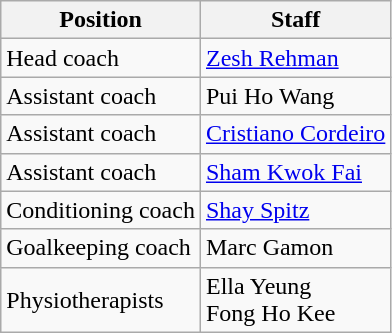<table class="wikitable">
<tr>
<th>Position</th>
<th>Staff</th>
</tr>
<tr>
<td>Head coach</td>
<td> <a href='#'>Zesh Rehman</a></td>
</tr>
<tr>
<td>Assistant coach</td>
<td> Pui Ho Wang</td>
</tr>
<tr>
<td>Assistant coach</td>
<td> <a href='#'>Cristiano Cordeiro</a></td>
</tr>
<tr>
<td>Assistant coach</td>
<td> <a href='#'>Sham Kwok Fai</a></td>
</tr>
<tr>
<td>Conditioning coach</td>
<td> <a href='#'>Shay Spitz</a></td>
</tr>
<tr>
<td>Goalkeeping coach</td>
<td> Marc Gamon</td>
</tr>
<tr>
<td>Physiotherapists</td>
<td> Ella Yeung <br>  Fong Ho Kee</td>
</tr>
</table>
